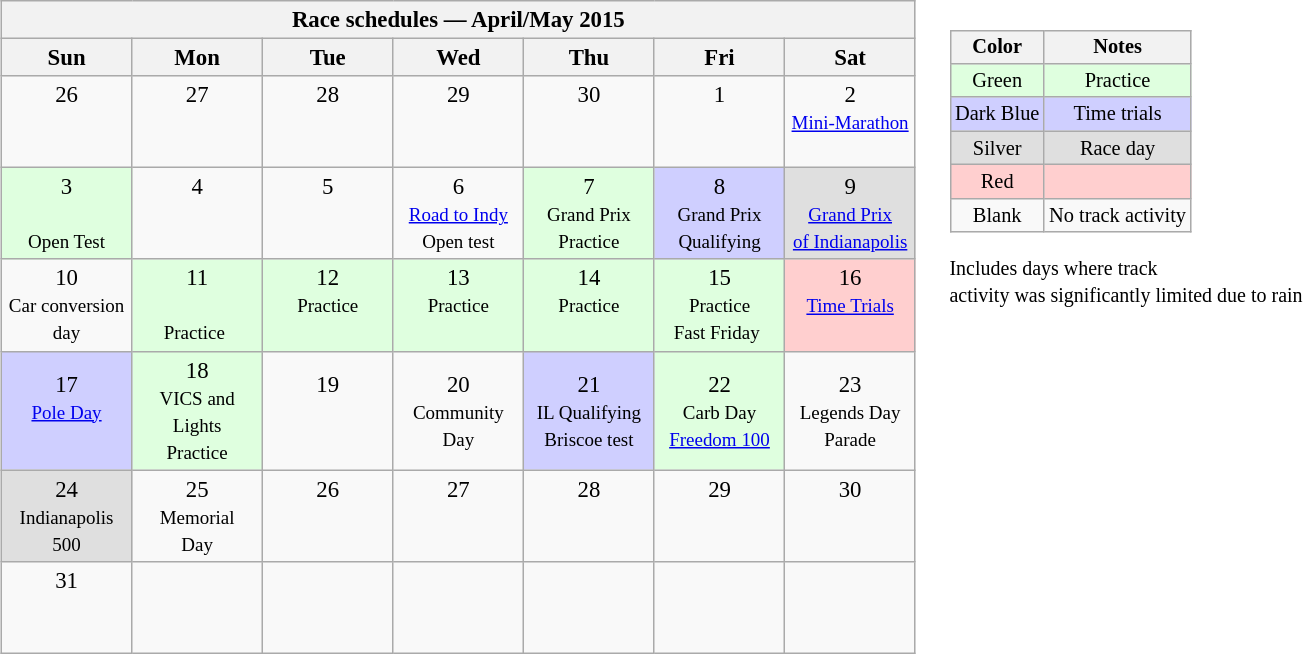<table>
<tr>
<td><br><table class="wikitable" style="text-align:center; font-size:95%">
<tr valign="top">
<th colspan=7>Race schedules — April/May 2015</th>
</tr>
<tr>
<th scope="col" width="80">Sun</th>
<th scope="col" width="80">Mon</th>
<th scope="col" width="80">Tue</th>
<th scope="col" width="80">Wed</th>
<th scope="col" width="80">Thu</th>
<th scope="col" width="80">Fri</th>
<th scope="col" width="80">Sat</th>
</tr>
<tr>
<td>26<br> <br> </td>
<td>27<br> <br> </td>
<td>28<br> <br> </td>
<td>29<br> <br> </td>
<td>30<br> <br> </td>
<td>1<br> <br> </td>
<td>2<br><small><a href='#'>Mini-Marathon</a></small><br> </td>
</tr>
<tr>
<td style="background:#DFFFDF;">3<br><small><br>Open Test</small></td>
<td>4<br> <br> </td>
<td>5<br> <br> </td>
<td>6<br><small><a href='#'>Road to Indy</a><br>Open test</small></td>
<td style="background:#DFFFDF;">7<br><small>Grand Prix<br>Practice</small></td>
<td style="background:#CFCFFF;">8<br><small>Grand Prix<br>Qualifying</small></td>
<td style="background:#DFDFDF;">9<br><small><a href='#'>Grand Prix<br>of Indianapolis</a></small></td>
</tr>
<tr>
<td>10<br><small>Car conversion <br>day</small></td>
<td style="background:#DFFFDF;">11<br><small><br>Practice</small> </td>
<td style="background:#DFFFDF;">12<br><small>Practice</small><br> </td>
<td style="background:#DFFFDF;">13<br><small>Practice</small><br> </td>
<td style="background:#DFFFDF;">14<br><small>Practice</small><br> </td>
<td style="background:#DFFFDF;">15<br><small>Practice <br> Fast Friday</small> </td>
<td style="background:#FFCFCF;">16<br><small><a href='#'>Time Trials</a><br> </small></td>
</tr>
<tr>
<td style="background:#CFCFFF;">17<br><small><a href='#'>Pole Day</a><br> </small></td>
<td style="background:#DFFFDF;">18<br><small>VICS and Lights<br>Practice</small></td>
<td>19<br> <br> </td>
<td>20<br><small>Community<br>Day</small></td>
<td style="background:#CFCFFF;">21<br><small>IL Qualifying<br>Briscoe test</small></td>
<td style="background:#DFFFDF;">22<br><small>Carb Day <br><a href='#'>Freedom 100</a></small></td>
<td>23<br><small>Legends Day<br>Parade</small></td>
</tr>
<tr>
<td style="background:#DFDFDF;">24<br><small>Indianapolis<br>500</small></td>
<td>25<br><small>Memorial<br>Day</small></td>
<td>26<br> <br> </td>
<td>27<br> <br> </td>
<td>28<br> <br> </td>
<td>29<br> <br> </td>
<td>30<br> <br> </td>
</tr>
<tr>
<td>31<br> <br> </td>
<td> </td>
<td> </td>
<td> </td>
<td> </td>
<td> </td>
<td> </td>
</tr>
</table>
</td>
<td valign="top"><br><table>
<tr>
<td><br><table style="margin-right:0; font-size:85%; text-align:center;" class="wikitable">
<tr>
<th>Color</th>
<th>Notes</th>
</tr>
<tr style="background:#DFFFDF;">
<td>Green</td>
<td>Practice</td>
</tr>
<tr style="background:#CFCFFF;">
<td>Dark Blue</td>
<td>Time trials</td>
</tr>
<tr style="background:#DFDFDF;">
<td>Silver</td>
<td>Race day</td>
</tr>
<tr style="background:#FFCFCF;">
<td>Red</td>
<td></td>
</tr>
<tr>
<td>Blank</td>
<td>No track activity</td>
</tr>
</table>
 <small>Includes days where track<br>activity was significantly limited due to rain</small></td>
</tr>
</table>
</td>
</tr>
</table>
